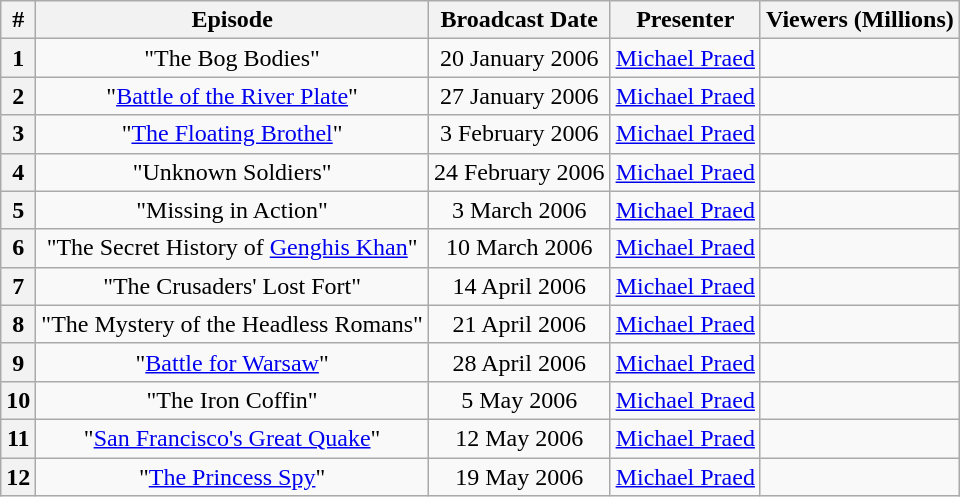<table class="wikitable" border="1" style="text-align: center">
<tr>
<th>#</th>
<th>Episode</th>
<th>Broadcast Date</th>
<th>Presenter</th>
<th>Viewers (Millions)</th>
</tr>
<tr>
<th>1</th>
<td>"The Bog Bodies"</td>
<td>20 January 2006</td>
<td><a href='#'>Michael Praed</a></td>
<td></td>
</tr>
<tr>
<th>2</th>
<td>"<a href='#'>Battle of the River Plate</a>"</td>
<td>27 January 2006</td>
<td><a href='#'>Michael Praed</a></td>
<td></td>
</tr>
<tr>
<th>3</th>
<td>"<a href='#'>The Floating Brothel</a>"</td>
<td>3 February 2006</td>
<td><a href='#'>Michael Praed</a></td>
<td></td>
</tr>
<tr>
<th>4</th>
<td>"Unknown Soldiers"</td>
<td>24 February 2006</td>
<td><a href='#'>Michael Praed</a></td>
<td></td>
</tr>
<tr>
<th>5</th>
<td>"Missing in Action"</td>
<td>3 March 2006</td>
<td><a href='#'>Michael Praed</a></td>
<td></td>
</tr>
<tr>
<th>6</th>
<td>"The Secret History of <a href='#'>Genghis Khan</a>"</td>
<td>10 March 2006</td>
<td><a href='#'>Michael Praed</a></td>
<td></td>
</tr>
<tr>
<th>7</th>
<td>"The Crusaders' Lost Fort"</td>
<td>14 April 2006</td>
<td><a href='#'>Michael Praed</a></td>
<td></td>
</tr>
<tr>
<th>8</th>
<td>"The Mystery of the Headless Romans"</td>
<td>21 April 2006</td>
<td><a href='#'>Michael Praed</a></td>
<td></td>
</tr>
<tr>
<th>9</th>
<td>"<a href='#'>Battle for Warsaw</a>"</td>
<td>28 April 2006</td>
<td><a href='#'>Michael Praed</a></td>
<td></td>
</tr>
<tr>
<th>10</th>
<td>"The Iron Coffin"</td>
<td>5 May 2006</td>
<td><a href='#'>Michael Praed</a></td>
<td></td>
</tr>
<tr>
<th>11</th>
<td>"<a href='#'>San Francisco's Great Quake</a>"</td>
<td>12 May 2006</td>
<td><a href='#'>Michael Praed</a></td>
<td></td>
</tr>
<tr>
<th>12</th>
<td>"<a href='#'>The Princess Spy</a>"</td>
<td>19 May 2006</td>
<td><a href='#'>Michael Praed</a></td>
<td></td>
</tr>
</table>
